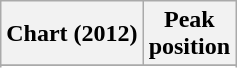<table class="wikitable sortable plainrowheaders" style="text-align:center">
<tr>
<th scope="col">Chart (2012)</th>
<th scope="col">Peak<br>position</th>
</tr>
<tr>
</tr>
<tr>
</tr>
</table>
